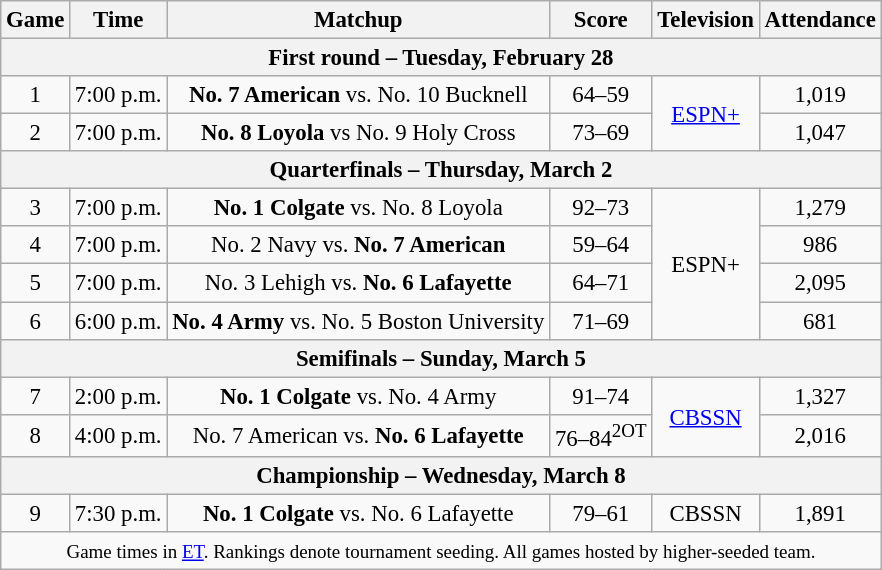<table class="wikitable" style="font-size: 95%;text-align:center">
<tr>
<th>Game</th>
<th>Time</th>
<th>Matchup</th>
<th>Score</th>
<th>Television</th>
<th>Attendance</th>
</tr>
<tr>
<th colspan="6">First round – Tuesday, February 28</th>
</tr>
<tr>
<td>1</td>
<td>7:00 p.m.</td>
<td align="center"><strong>No. 7 American</strong> vs. No. 10 Bucknell</td>
<td>64–59</td>
<td rowspan="2"><a href='#'>ESPN+</a></td>
<td>1,019</td>
</tr>
<tr>
<td>2</td>
<td>7:00 p.m.</td>
<td align="center"><strong>No. 8 Loyola</strong> vs No. 9 Holy Cross</td>
<td>73–69</td>
<td>1,047</td>
</tr>
<tr>
<th colspan="6">Quarterfinals – Thursday, March 2</th>
</tr>
<tr>
<td>3</td>
<td>7:00 p.m.</td>
<td align="center"><strong>No. 1 Colgate</strong> vs. No. 8 Loyola</td>
<td>92–73</td>
<td rowspan="4">ESPN+</td>
<td>1,279</td>
</tr>
<tr>
<td>4</td>
<td>7:00 p.m.</td>
<td align="center">No. 2 Navy vs. <strong>No. 7 American</strong></td>
<td>59–64</td>
<td>986</td>
</tr>
<tr>
<td>5</td>
<td>7:00 p.m.</td>
<td align="center">No. 3 Lehigh vs. <strong>No. 6 Lafayette</strong></td>
<td>64–71</td>
<td>2,095</td>
</tr>
<tr>
<td>6</td>
<td>6:00 p.m.</td>
<td align="center"><strong>No. 4 Army</strong> vs. No. 5 Boston University</td>
<td>71–69</td>
<td>681</td>
</tr>
<tr>
<th colspan="6">Semifinals – Sunday, March 5</th>
</tr>
<tr>
<td>7</td>
<td>2:00 p.m.</td>
<td align="center"><strong>No. 1 Colgate</strong> vs. No. 4 Army</td>
<td>91–74</td>
<td rowspan="2"><a href='#'>CBSSN</a></td>
<td>1,327</td>
</tr>
<tr>
<td>8</td>
<td>4:00 p.m.</td>
<td align="center">No. 7 American vs. <strong>No. 6 Lafayette</strong></td>
<td>76–84<sup>2OT</sup></td>
<td>2,016</td>
</tr>
<tr>
<th colspan="6">Championship – Wednesday, March 8</th>
</tr>
<tr>
<td>9</td>
<td>7:30 p.m.</td>
<td align="center"><strong>No. 1 Colgate</strong> vs. No. 6 Lafayette</td>
<td>79–61</td>
<td>CBSSN</td>
<td>1,891</td>
</tr>
<tr>
<td colspan="6"><small>Game times in <a href='#'>ET</a>. Rankings denote tournament seeding. All games hosted by higher-seeded team.</small></td>
</tr>
</table>
